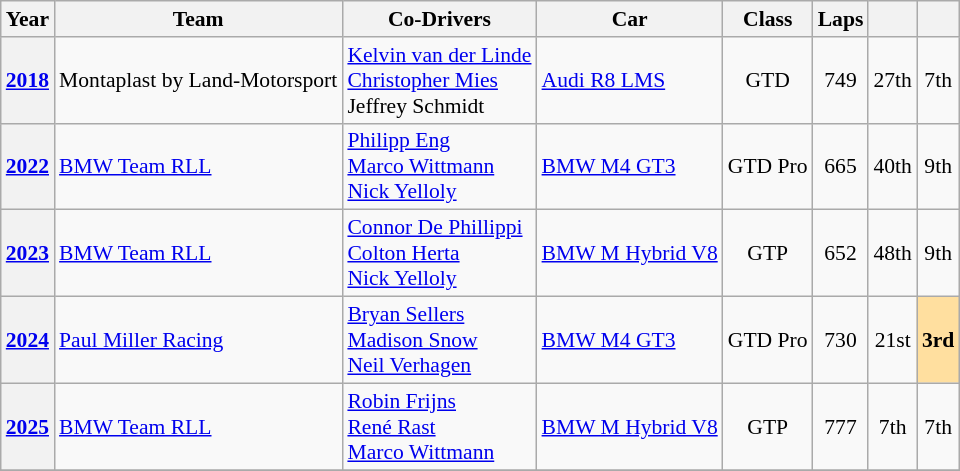<table class="wikitable" style="text-align:center; font-size:90%">
<tr>
<th>Year</th>
<th>Team</th>
<th>Co-Drivers</th>
<th>Car</th>
<th>Class</th>
<th>Laps</th>
<th></th>
<th></th>
</tr>
<tr>
<th><a href='#'>2018</a></th>
<td align="left" nowrap> Montaplast by Land-Motorsport</td>
<td align="left" nowrap> <a href='#'>Kelvin van der Linde</a><br> <a href='#'>Christopher Mies</a><br> Jeffrey Schmidt</td>
<td align="left" nowrap><a href='#'>Audi R8 LMS</a></td>
<td>GTD</td>
<td>749</td>
<td>27th</td>
<td>7th</td>
</tr>
<tr>
<th><a href='#'>2022</a></th>
<td align="left" nowrap> <a href='#'>BMW Team RLL</a></td>
<td align="left" nowrap> <a href='#'>Philipp Eng</a><br> <a href='#'>Marco Wittmann</a><br> <a href='#'>Nick Yelloly</a></td>
<td align="left" nowrap><a href='#'>BMW M4 GT3</a></td>
<td>GTD Pro</td>
<td>665</td>
<td>40th</td>
<td>9th</td>
</tr>
<tr>
<th><a href='#'>2023</a></th>
<td align="left" nowrap> <a href='#'>BMW Team RLL</a></td>
<td align="left" nowrap> <a href='#'>Connor De Phillippi</a><br> <a href='#'>Colton Herta</a><br> <a href='#'>Nick Yelloly</a></td>
<td align="left" nowrap><a href='#'>BMW M Hybrid V8</a></td>
<td>GTP</td>
<td>652</td>
<td>48th</td>
<td>9th</td>
</tr>
<tr>
<th><a href='#'>2024</a></th>
<td align="left" nowrap> <a href='#'>Paul Miller Racing</a></td>
<td align="left" nowrap> <a href='#'>Bryan Sellers</a><br> <a href='#'>Madison Snow</a><br> <a href='#'>Neil Verhagen</a></td>
<td align="left" nowrap><a href='#'>BMW M4 GT3</a></td>
<td>GTD Pro</td>
<td>730</td>
<td>21st</td>
<td style="background:#FFDF9F;"><strong>3rd</strong></td>
</tr>
<tr>
<th><a href='#'>2025</a></th>
<td align="left" nowrap> <a href='#'>BMW Team RLL</a></td>
<td align="left" nowrap> <a href='#'>Robin Frijns</a><br> <a href='#'>René Rast</a><br> <a href='#'>Marco Wittmann</a></td>
<td align="left" nowrap><a href='#'>BMW M Hybrid V8</a></td>
<td>GTP</td>
<td>777</td>
<td>7th</td>
<td>7th</td>
</tr>
<tr>
</tr>
</table>
